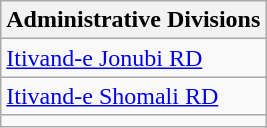<table class="wikitable">
<tr>
<th>Administrative Divisions</th>
</tr>
<tr>
<td><a href='#'>Itivand-e Jonubi RD</a></td>
</tr>
<tr>
<td><a href='#'>Itivand-e Shomali RD</a></td>
</tr>
<tr>
<td colspan=1></td>
</tr>
</table>
